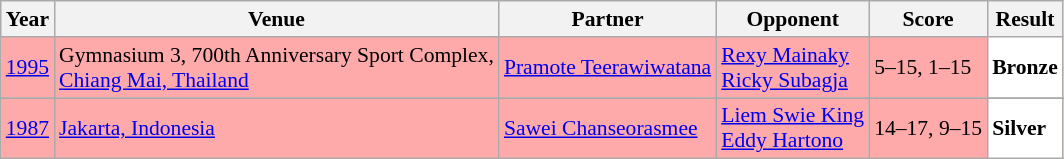<table class="sortable wikitable" style="font-size: 90%;">
<tr>
<th>Year</th>
<th>Venue</th>
<th>Partner</th>
<th>Opponent</th>
<th>Score</th>
<th>Result</th>
</tr>
<tr style="background:#FFAAAA">
<td align="center"><a href='#'>1995</a></td>
<td align="left">Gymnasium 3, 700th Anniversary Sport Complex,<br><a href='#'>Chiang Mai, Thailand</a></td>
<td align="left"> <a href='#'>Pramote Teerawiwatana</a></td>
<td align="left"> <a href='#'>Rexy Mainaky</a> <br>  <a href='#'>Ricky Subagja</a></td>
<td align="left">5–15, 1–15</td>
<td style="text-align:left; background:white"> <strong>Bronze</strong></td>
</tr>
<tr>
</tr>
<tr style="background:#FFAAAA">
<td align="center"><a href='#'>1987</a></td>
<td align="left"><a href='#'>Jakarta, Indonesia</a></td>
<td align="left"> <a href='#'>Sawei Chanseorasmee</a></td>
<td align="left"> <a href='#'>Liem Swie King</a> <br>  <a href='#'>Eddy Hartono</a></td>
<td align="left">14–17, 9–15</td>
<td style="text-align:left; background:white"> <strong>Silver</strong></td>
</tr>
</table>
